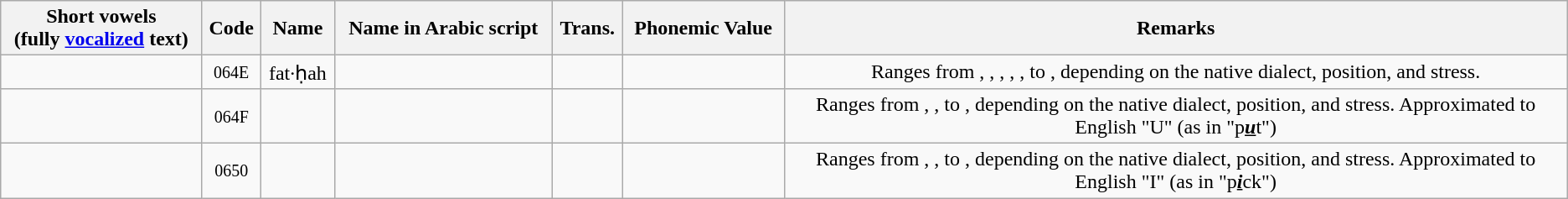<table class="wikitable">
<tr>
<th>Short vowels<br>(fully <a href='#'>vocalized</a> text)</th>
<th>Code</th>
<th>Name</th>
<th>Name in Arabic script</th>
<th>Trans.</th>
<th>Phonemic Value</th>
<th scope="col" style="width: 50%;">Remarks</th>
</tr>
<tr style="text-align:center;">
<td></td>
<td><small>064E</small></td>
<td>fat·ḥah</td>
<td></td>
<td></td>
<td></td>
<td>Ranges from , , , , , to , depending on the native dialect, position, and stress.</td>
</tr>
<tr style="text-align:center;">
<td></td>
<td><small>064F</small></td>
<td></td>
<td></td>
<td></td>
<td></td>
<td>Ranges from , , to , depending on the native dialect, position, and stress. Approximated to English "U" (as in "p<strong><u><em>u</em></u></strong>t")</td>
</tr>
<tr style="text-align:center;">
<td><br></td>
<td><small>0650</small></td>
<td></td>
<td></td>
<td></td>
<td></td>
<td>Ranges from , , to , depending on the native dialect, position, and stress. Approximated to English "I" (as in "p<strong><u><em>i</em></u></strong>ck")</td>
</tr>
</table>
